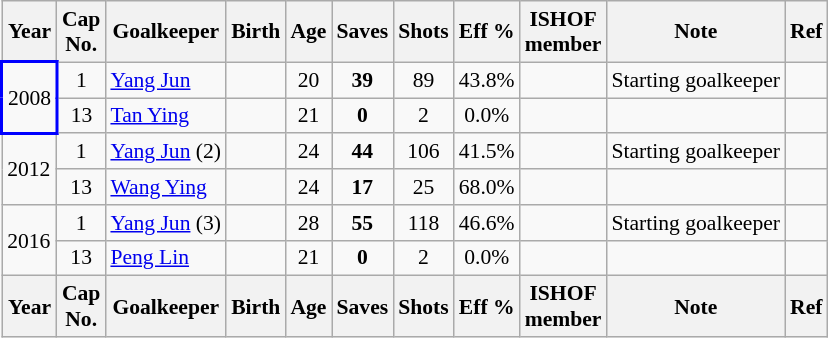<table class="wikitable sortable" style="text-align: center; font-size: 90%; margin-left: 1em;">
<tr>
<th>Year</th>
<th class="unsortable">Cap<br>No.</th>
<th>Goalkeeper</th>
<th>Birth</th>
<th>Age</th>
<th>Saves</th>
<th>Shots</th>
<th>Eff %</th>
<th>ISHOF<br>member</th>
<th>Note</th>
<th class="unsortable">Ref</th>
</tr>
<tr>
<td rowspan="2" style="border: 2px solid blue; text-align: left;">2008</td>
<td>1</td>
<td style="text-align: left;" data-sort-value="Yang, Jun"><a href='#'>Yang Jun</a></td>
<td></td>
<td>20</td>
<td><strong>39</strong></td>
<td>89</td>
<td>43.8%</td>
<td></td>
<td style="text-align: left;">Starting goalkeeper</td>
<td></td>
</tr>
<tr>
<td>13</td>
<td style="text-align: left;" data-sort-value="Tan, Ying"><a href='#'>Tan Ying</a></td>
<td></td>
<td>21</td>
<td><strong>0</strong></td>
<td>2</td>
<td>0.0%</td>
<td></td>
<td style="text-align: left;"></td>
<td></td>
</tr>
<tr>
<td rowspan="2" style="text-align: left;">2012</td>
<td>1</td>
<td style="text-align: left;" data-sort-value="Yang, Jun"><a href='#'>Yang Jun</a> (2)</td>
<td></td>
<td>24</td>
<td><strong>44</strong></td>
<td>106</td>
<td>41.5%</td>
<td></td>
<td style="text-align: left;">Starting goalkeeper</td>
<td></td>
</tr>
<tr>
<td>13</td>
<td style="text-align: left;" data-sort-value="Wang, Ying"><a href='#'>Wang Ying</a></td>
<td></td>
<td>24</td>
<td><strong>17</strong></td>
<td>25</td>
<td>68.0%</td>
<td></td>
<td style="text-align: left;"></td>
<td></td>
</tr>
<tr>
<td rowspan="2" style="text-align: left;">2016</td>
<td>1</td>
<td style="text-align: left;" data-sort-value="Yang, Jun"><a href='#'>Yang Jun</a> (3)</td>
<td></td>
<td>28</td>
<td><strong>55</strong></td>
<td>118</td>
<td>46.6%</td>
<td></td>
<td style="text-align: left;">Starting goalkeeper</td>
<td></td>
</tr>
<tr>
<td>13</td>
<td style="text-align: left;" data-sort-value="Peng, Lin"><a href='#'>Peng Lin</a></td>
<td></td>
<td>21</td>
<td><strong>0</strong></td>
<td>2</td>
<td>0.0%</td>
<td></td>
<td style="text-align: left;"></td>
<td></td>
</tr>
<tr>
<th>Year</th>
<th>Cap<br>No.</th>
<th>Goalkeeper</th>
<th>Birth</th>
<th>Age</th>
<th>Saves</th>
<th>Shots</th>
<th>Eff %</th>
<th>ISHOF<br>member</th>
<th>Note</th>
<th>Ref</th>
</tr>
</table>
